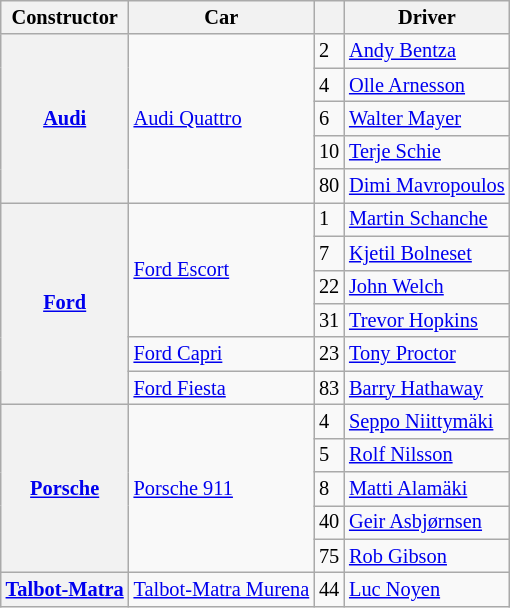<table class="wikitable" style="font-size: 85%">
<tr>
<th>Constructor</th>
<th>Car</th>
<th></th>
<th>Driver</th>
</tr>
<tr>
<th rowspan=5><a href='#'>Audi</a></th>
<td rowspan=5><a href='#'>Audi Quattro</a></td>
<td>2</td>
<td> <a href='#'>Andy Bentza</a></td>
</tr>
<tr>
<td>4</td>
<td> <a href='#'>Olle Arnesson</a></td>
</tr>
<tr>
<td>6</td>
<td> <a href='#'>Walter Mayer</a></td>
</tr>
<tr>
<td>10</td>
<td> <a href='#'>Terje Schie</a></td>
</tr>
<tr>
<td>80</td>
<td> <a href='#'>Dimi Mavropoulos</a></td>
</tr>
<tr>
<th rowspan=6><a href='#'>Ford</a></th>
<td rowspan=4><a href='#'>Ford Escort</a></td>
<td>1</td>
<td> <a href='#'>Martin Schanche</a></td>
</tr>
<tr>
<td>7</td>
<td> <a href='#'>Kjetil Bolneset</a></td>
</tr>
<tr>
<td>22</td>
<td> <a href='#'>John Welch</a></td>
</tr>
<tr>
<td>31</td>
<td> <a href='#'>Trevor Hopkins</a></td>
</tr>
<tr>
<td><a href='#'>Ford Capri</a></td>
<td>23</td>
<td> <a href='#'>Tony Proctor</a></td>
</tr>
<tr>
<td><a href='#'>Ford Fiesta</a></td>
<td>83</td>
<td> <a href='#'>Barry Hathaway</a></td>
</tr>
<tr>
<th rowspan=5><a href='#'>Porsche</a></th>
<td rowspan=5><a href='#'>Porsche 911</a></td>
<td>4</td>
<td> <a href='#'>Seppo Niittymäki</a></td>
</tr>
<tr>
<td>5</td>
<td> <a href='#'>Rolf Nilsson</a></td>
</tr>
<tr>
<td>8</td>
<td> <a href='#'>Matti Alamäki</a></td>
</tr>
<tr>
<td>40</td>
<td> <a href='#'>Geir Asbjørnsen</a></td>
</tr>
<tr>
<td>75</td>
<td> <a href='#'>Rob Gibson</a></td>
</tr>
<tr>
<th><a href='#'>Talbot-Matra</a></th>
<td><a href='#'>Talbot-Matra Murena</a></td>
<td>44</td>
<td> <a href='#'>Luc Noyen</a></td>
</tr>
</table>
